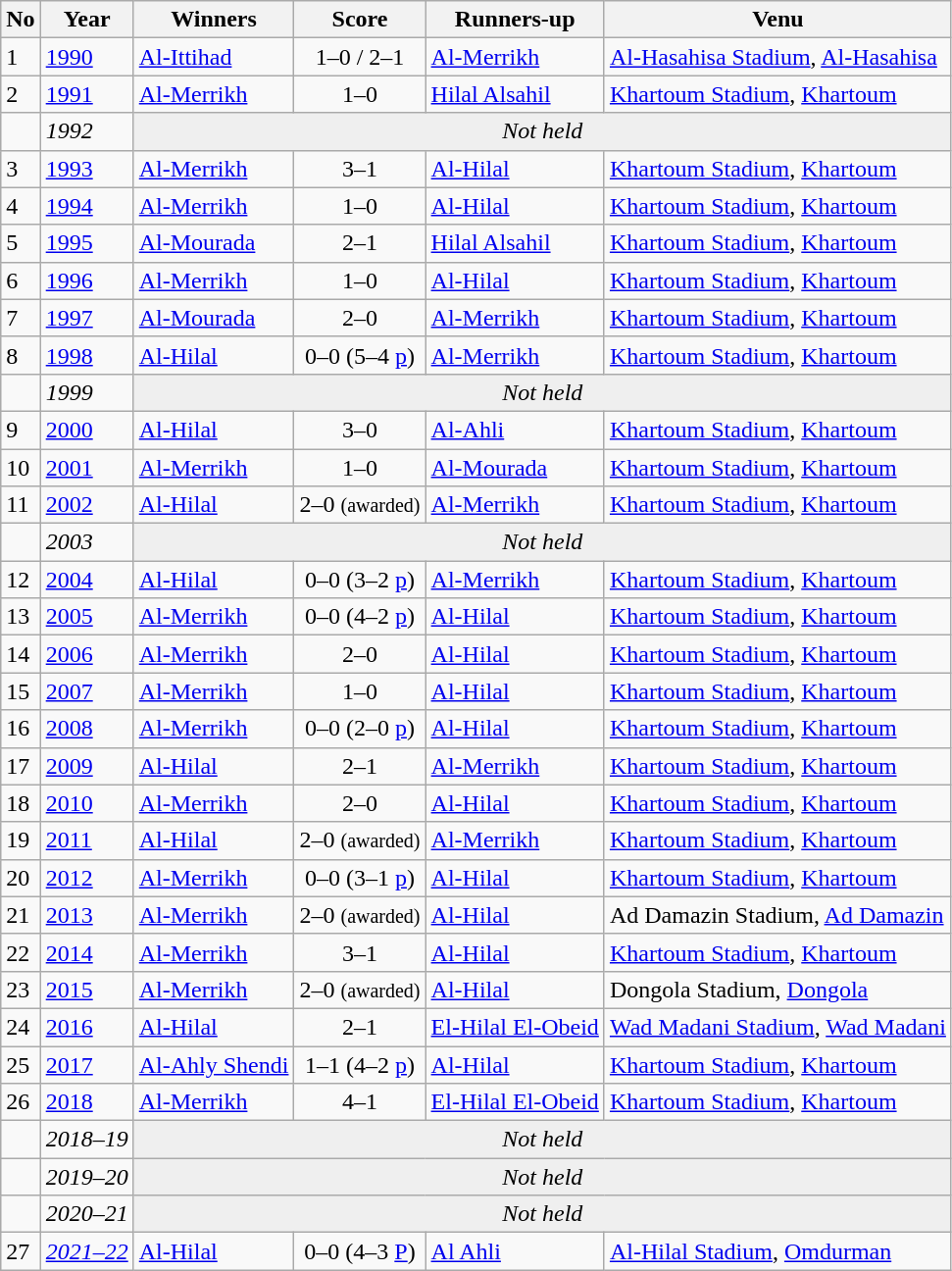<table class="wikitable">
<tr>
<th>No</th>
<th>Year</th>
<th>Winners</th>
<th>Score</th>
<th>Runners-up</th>
<th>Venu</th>
</tr>
<tr>
<td>1</td>
<td><a href='#'>1990</a></td>
<td><a href='#'>Al-Ittihad</a></td>
<td align=center>1–0 / 2–1</td>
<td><a href='#'>Al-Merrikh</a></td>
<td><a href='#'>Al-Hasahisa Stadium</a>, <a href='#'>Al-Hasahisa</a></td>
</tr>
<tr>
<td>2</td>
<td><a href='#'>1991</a></td>
<td><a href='#'>Al-Merrikh</a></td>
<td align=center>1–0</td>
<td><a href='#'>Hilal Alsahil</a></td>
<td><a href='#'>Khartoum Stadium</a>, <a href='#'>Khartoum</a></td>
</tr>
<tr>
<td></td>
<td><em>1992</em></td>
<td colspan=4 style=background:#efefef align=center><em>Not held</em></td>
</tr>
<tr>
<td>3</td>
<td><a href='#'>1993</a></td>
<td><a href='#'>Al-Merrikh</a></td>
<td align=center>3–1</td>
<td><a href='#'>Al-Hilal</a></td>
<td><a href='#'>Khartoum Stadium</a>, <a href='#'>Khartoum</a></td>
</tr>
<tr>
<td>4</td>
<td><a href='#'>1994</a></td>
<td><a href='#'>Al-Merrikh</a></td>
<td align=center>1–0</td>
<td><a href='#'>Al-Hilal</a></td>
<td><a href='#'>Khartoum Stadium</a>, <a href='#'>Khartoum</a></td>
</tr>
<tr>
<td>5</td>
<td><a href='#'>1995</a></td>
<td><a href='#'>Al-Mourada</a></td>
<td align=center>2–1</td>
<td><a href='#'>Hilal Alsahil</a></td>
<td><a href='#'>Khartoum Stadium</a>, <a href='#'>Khartoum</a></td>
</tr>
<tr>
<td>6</td>
<td><a href='#'>1996</a></td>
<td><a href='#'>Al-Merrikh</a></td>
<td align=center>1–0</td>
<td><a href='#'>Al-Hilal</a></td>
<td><a href='#'>Khartoum Stadium</a>, <a href='#'>Khartoum</a></td>
</tr>
<tr>
<td>7</td>
<td><a href='#'>1997</a></td>
<td><a href='#'>Al-Mourada</a></td>
<td align=center>2–0</td>
<td><a href='#'>Al-Merrikh</a></td>
<td><a href='#'>Khartoum Stadium</a>, <a href='#'>Khartoum</a></td>
</tr>
<tr>
<td>8</td>
<td><a href='#'>1998</a></td>
<td><a href='#'>Al-Hilal</a></td>
<td align=center>0–0 (5–4 <a href='#'>p</a>)</td>
<td><a href='#'>Al-Merrikh</a></td>
<td><a href='#'>Khartoum Stadium</a>, <a href='#'>Khartoum</a></td>
</tr>
<tr>
<td></td>
<td><em>1999</em></td>
<td colspan=4 style=background:#efefef align=center><em>Not held</em></td>
</tr>
<tr>
<td>9</td>
<td><a href='#'>2000</a></td>
<td><a href='#'>Al-Hilal</a></td>
<td align=center>3–0</td>
<td><a href='#'>Al-Ahli</a></td>
<td><a href='#'>Khartoum Stadium</a>, <a href='#'>Khartoum</a></td>
</tr>
<tr>
<td>10</td>
<td><a href='#'>2001</a></td>
<td><a href='#'>Al-Merrikh</a></td>
<td align=center>1–0</td>
<td><a href='#'>Al-Mourada</a></td>
<td><a href='#'>Khartoum Stadium</a>, <a href='#'>Khartoum</a></td>
</tr>
<tr>
<td>11</td>
<td><a href='#'>2002</a></td>
<td><a href='#'>Al-Hilal</a></td>
<td align=center>2–0 <small>(awarded)</small></td>
<td><a href='#'>Al-Merrikh</a></td>
<td><a href='#'>Khartoum Stadium</a>, <a href='#'>Khartoum</a></td>
</tr>
<tr>
<td></td>
<td><em>2003</em></td>
<td colspan=4 style=background:#efefef align=center><em>Not held</em></td>
</tr>
<tr>
<td>12</td>
<td><a href='#'>2004</a></td>
<td><a href='#'>Al-Hilal</a></td>
<td align=center>0–0 (3–2 <a href='#'>p</a>)</td>
<td><a href='#'>Al-Merrikh</a></td>
<td><a href='#'>Khartoum Stadium</a>, <a href='#'>Khartoum</a></td>
</tr>
<tr>
<td>13</td>
<td><a href='#'>2005</a></td>
<td><a href='#'>Al-Merrikh</a></td>
<td align=center>0–0 (4–2 <a href='#'>p</a>)</td>
<td><a href='#'>Al-Hilal</a></td>
<td><a href='#'>Khartoum Stadium</a>, <a href='#'>Khartoum</a></td>
</tr>
<tr>
<td>14</td>
<td><a href='#'>2006</a></td>
<td><a href='#'>Al-Merrikh</a></td>
<td align=center>2–0</td>
<td><a href='#'>Al-Hilal</a></td>
<td><a href='#'>Khartoum Stadium</a>, <a href='#'>Khartoum</a></td>
</tr>
<tr>
<td>15</td>
<td><a href='#'>2007</a></td>
<td><a href='#'>Al-Merrikh</a></td>
<td align=center>1–0</td>
<td><a href='#'>Al-Hilal</a></td>
<td><a href='#'>Khartoum Stadium</a>, <a href='#'>Khartoum</a></td>
</tr>
<tr>
<td>16</td>
<td><a href='#'>2008</a></td>
<td><a href='#'>Al-Merrikh</a></td>
<td align=center>0–0 (2–0 <a href='#'>p</a>)</td>
<td><a href='#'>Al-Hilal</a></td>
<td><a href='#'>Khartoum Stadium</a>, <a href='#'>Khartoum</a></td>
</tr>
<tr>
<td>17</td>
<td><a href='#'>2009</a></td>
<td><a href='#'>Al-Hilal</a></td>
<td align=center>2–1</td>
<td><a href='#'>Al-Merrikh</a></td>
<td><a href='#'>Khartoum Stadium</a>, <a href='#'>Khartoum</a></td>
</tr>
<tr>
<td>18</td>
<td><a href='#'>2010</a></td>
<td><a href='#'>Al-Merrikh</a></td>
<td align=center>2–0</td>
<td><a href='#'>Al-Hilal</a></td>
<td><a href='#'>Khartoum Stadium</a>, <a href='#'>Khartoum</a></td>
</tr>
<tr>
<td>19</td>
<td><a href='#'>2011</a></td>
<td><a href='#'>Al-Hilal</a></td>
<td align=center>2–0 <small>(awarded)</small></td>
<td><a href='#'>Al-Merrikh</a></td>
<td><a href='#'>Khartoum Stadium</a>, <a href='#'>Khartoum</a></td>
</tr>
<tr>
<td>20</td>
<td><a href='#'>2012</a></td>
<td><a href='#'>Al-Merrikh</a></td>
<td align=center>0–0 (3–1 <a href='#'>p</a>)</td>
<td><a href='#'>Al-Hilal</a></td>
<td><a href='#'>Khartoum Stadium</a>, <a href='#'>Khartoum</a></td>
</tr>
<tr>
<td>21</td>
<td><a href='#'>2013</a></td>
<td><a href='#'>Al-Merrikh</a></td>
<td align=center>2–0 <small>(awarded)</small></td>
<td><a href='#'>Al-Hilal</a></td>
<td>Ad Damazin Stadium, <a href='#'>Ad Damazin</a></td>
</tr>
<tr>
<td>22</td>
<td><a href='#'>2014</a></td>
<td><a href='#'>Al-Merrikh</a></td>
<td align=center>3–1</td>
<td><a href='#'>Al-Hilal</a></td>
<td><a href='#'>Khartoum Stadium</a>, <a href='#'>Khartoum</a></td>
</tr>
<tr>
<td>23</td>
<td><a href='#'>2015</a></td>
<td><a href='#'>Al-Merrikh</a></td>
<td align=center>2–0 <small>(awarded)</small></td>
<td><a href='#'>Al-Hilal</a></td>
<td>Dongola Stadium, <a href='#'>Dongola</a></td>
</tr>
<tr>
<td>24</td>
<td><a href='#'>2016</a></td>
<td><a href='#'>Al-Hilal</a></td>
<td align=center>2–1</td>
<td><a href='#'>El-Hilal El-Obeid</a></td>
<td><a href='#'>Wad Madani Stadium</a>, <a href='#'>Wad Madani</a></td>
</tr>
<tr>
<td>25</td>
<td><a href='#'>2017</a></td>
<td><a href='#'>Al-Ahly Shendi</a></td>
<td align=center>1–1 (4–2 <a href='#'>p</a>)</td>
<td><a href='#'>Al-Hilal</a></td>
<td><a href='#'>Khartoum Stadium</a>, <a href='#'>Khartoum</a></td>
</tr>
<tr>
<td>26</td>
<td><a href='#'>2018</a></td>
<td><a href='#'>Al-Merrikh</a></td>
<td align=center>4–1</td>
<td><a href='#'>El-Hilal El-Obeid</a></td>
<td><a href='#'>Khartoum Stadium</a>, <a href='#'>Khartoum</a></td>
</tr>
<tr>
<td></td>
<td><em>2018–19</em></td>
<td colspan=4 style=background:#efefef align=center><em>Not held</em></td>
</tr>
<tr>
<td></td>
<td><em>2019–20</em></td>
<td colspan=4 style=background:#efefef align=center><em>Not held</em></td>
</tr>
<tr>
<td></td>
<td><em>2020–21</em></td>
<td colspan=4 style=background:#efefef align=center><em>Not held</em></td>
</tr>
<tr>
<td>27</td>
<td><a href='#'><em>2021–22</em></a></td>
<td><a href='#'>Al-Hilal</a></td>
<td align=center>0–0 (4–3 <a href='#'>P</a>)</td>
<td><a href='#'>Al Ahli</a></td>
<td><a href='#'>Al-Hilal Stadium</a>, <a href='#'>Omdurman</a></td>
</tr>
</table>
